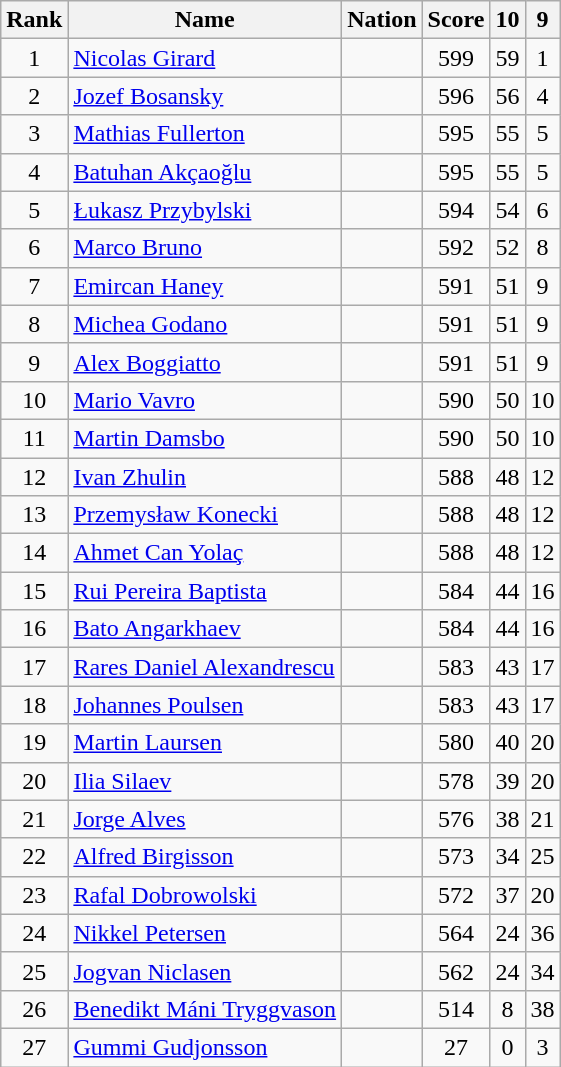<table class="wikitable sortable" style="text-align:center">
<tr>
<th>Rank</th>
<th>Name</th>
<th>Nation</th>
<th>Score</th>
<th>10</th>
<th>9</th>
</tr>
<tr>
<td>1</td>
<td align=left><a href='#'>Nicolas Girard</a></td>
<td align=left></td>
<td>599</td>
<td>59</td>
<td>1</td>
</tr>
<tr>
<td>2</td>
<td align=left><a href='#'>Jozef Bosansky</a></td>
<td align=left></td>
<td>596</td>
<td>56</td>
<td>4</td>
</tr>
<tr>
<td>3</td>
<td align=left><a href='#'>Mathias Fullerton</a></td>
<td align=left></td>
<td>595</td>
<td>55</td>
<td>5</td>
</tr>
<tr>
<td>4</td>
<td align=left><a href='#'>Batuhan Akçaoğlu</a></td>
<td align=left></td>
<td>595</td>
<td>55</td>
<td>5</td>
</tr>
<tr>
<td>5</td>
<td align=left><a href='#'>Łukasz Przybylski</a></td>
<td align=left></td>
<td>594</td>
<td>54</td>
<td>6</td>
</tr>
<tr>
<td>6</td>
<td align=left><a href='#'>Marco Bruno</a></td>
<td align=left></td>
<td>592</td>
<td>52</td>
<td>8</td>
</tr>
<tr>
<td>7</td>
<td align=left><a href='#'>Emircan Haney</a></td>
<td align=left></td>
<td>591</td>
<td>51</td>
<td>9</td>
</tr>
<tr>
<td>8</td>
<td align=left><a href='#'>Michea Godano</a></td>
<td align=left></td>
<td>591</td>
<td>51</td>
<td>9</td>
</tr>
<tr>
<td>9</td>
<td align=left><a href='#'>Alex Boggiatto</a></td>
<td align=left></td>
<td>591</td>
<td>51</td>
<td>9</td>
</tr>
<tr>
<td>10</td>
<td align=left><a href='#'>Mario Vavro</a></td>
<td align=left></td>
<td>590</td>
<td>50</td>
<td>10</td>
</tr>
<tr>
<td>11</td>
<td align=left><a href='#'>Martin Damsbo</a></td>
<td align=left></td>
<td>590</td>
<td>50</td>
<td>10</td>
</tr>
<tr>
<td>12</td>
<td align=left><a href='#'>Ivan Zhulin</a></td>
<td align=left></td>
<td>588</td>
<td>48</td>
<td>12</td>
</tr>
<tr>
<td>13</td>
<td align=left><a href='#'>Przemysław Konecki</a></td>
<td align=left></td>
<td>588</td>
<td>48</td>
<td>12</td>
</tr>
<tr>
<td>14</td>
<td align=left><a href='#'>Ahmet Can Yolaç</a></td>
<td align=left></td>
<td>588</td>
<td>48</td>
<td>12</td>
</tr>
<tr>
<td>15</td>
<td align=left><a href='#'>Rui Pereira Baptista</a></td>
<td align=left></td>
<td>584</td>
<td>44</td>
<td>16</td>
</tr>
<tr>
<td>16</td>
<td align=left><a href='#'>Bato Angarkhaev</a></td>
<td align=left></td>
<td>584</td>
<td>44</td>
<td>16</td>
</tr>
<tr>
<td>17</td>
<td align=left><a href='#'>Rares Daniel Alexandrescu</a></td>
<td align=left></td>
<td>583</td>
<td>43</td>
<td>17</td>
</tr>
<tr>
<td>18</td>
<td align=left><a href='#'>Johannes Poulsen</a></td>
<td align=left></td>
<td>583</td>
<td>43</td>
<td>17</td>
</tr>
<tr>
<td>19</td>
<td align=left><a href='#'>Martin Laursen</a></td>
<td align=left></td>
<td>580</td>
<td>40</td>
<td>20</td>
</tr>
<tr>
<td>20</td>
<td align=left><a href='#'>Ilia Silaev</a></td>
<td align=left></td>
<td>578</td>
<td>39</td>
<td>20</td>
</tr>
<tr>
<td>21</td>
<td align=left><a href='#'>Jorge Alves</a></td>
<td align=left></td>
<td>576</td>
<td>38</td>
<td>21</td>
</tr>
<tr>
<td>22</td>
<td align=left><a href='#'>Alfred Birgisson</a></td>
<td align=left></td>
<td>573</td>
<td>34</td>
<td>25</td>
</tr>
<tr>
<td>23</td>
<td align=left><a href='#'>Rafal Dobrowolski</a></td>
<td align=left></td>
<td>572</td>
<td>37</td>
<td>20</td>
</tr>
<tr>
<td>24</td>
<td align=left><a href='#'>Nikkel Petersen</a></td>
<td align=left></td>
<td>564</td>
<td>24</td>
<td>36</td>
</tr>
<tr>
<td>25</td>
<td align=left><a href='#'>Jogvan Niclasen</a></td>
<td align=left></td>
<td>562</td>
<td>24</td>
<td>34</td>
</tr>
<tr>
<td>26</td>
<td align=left><a href='#'>Benedikt Máni Tryggvason</a></td>
<td align=left></td>
<td>514</td>
<td>8</td>
<td>38</td>
</tr>
<tr>
<td>27</td>
<td align=left><a href='#'>Gummi Gudjonsson</a></td>
<td align=left></td>
<td>27</td>
<td>0</td>
<td>3</td>
</tr>
</table>
